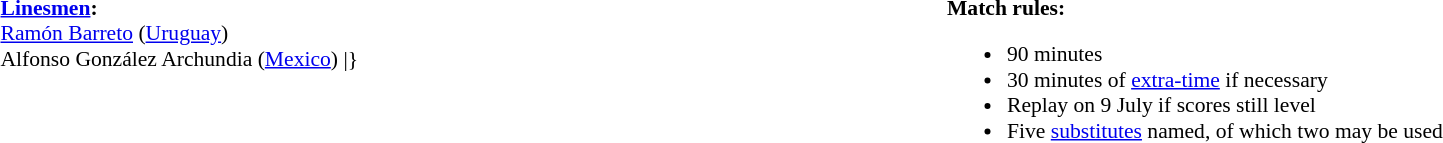<table width=100% style="font-size: 90%">
<tr>
<td width=50% valign=top><br><strong><a href='#'>Linesmen</a>:</strong>
<br><a href='#'>Ramón Barreto</a> (<a href='#'>Uruguay</a>)
<br>Alfonso González Archundia (<a href='#'>Mexico</a>)
<includeonly>|}</includeonly></td>
<td width=50% valign=top><br><strong>Match rules:</strong><ul><li>90 minutes</li><li>30 minutes of <a href='#'>extra-time</a> if necessary</li><li>Replay on 9 July if scores still level</li><li>Five <a href='#'>substitutes</a> named, of which two may be used</li></ul></td>
</tr>
</table>
